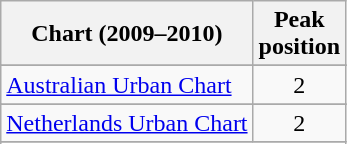<table class="wikitable sortable">
<tr>
<th>Chart (2009–2010)</th>
<th>Peak<br>position</th>
</tr>
<tr>
</tr>
<tr>
<td><a href='#'>Australian Urban Chart</a></td>
<td align="center">2</td>
</tr>
<tr>
</tr>
<tr>
</tr>
<tr>
</tr>
<tr>
</tr>
<tr>
</tr>
<tr>
</tr>
<tr>
</tr>
<tr>
<td><a href='#'>Netherlands Urban Chart</a></td>
<td align="center">2</td>
</tr>
<tr>
</tr>
<tr>
</tr>
<tr>
</tr>
<tr>
</tr>
<tr>
</tr>
</table>
